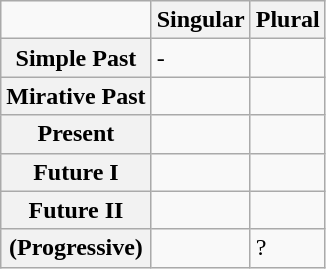<table class="wikitable">
<tr>
<td></td>
<th>Singular</th>
<th>Plural</th>
</tr>
<tr>
<th>Simple Past</th>
<td>-</td>
<td></td>
</tr>
<tr>
<th>Mirative Past</th>
<td></td>
<td></td>
</tr>
<tr>
<th>Present</th>
<td></td>
<td></td>
</tr>
<tr>
<th>Future I</th>
<td></td>
<td></td>
</tr>
<tr>
<th>Future II</th>
<td></td>
<td></td>
</tr>
<tr>
<th>(Progressive)</th>
<td></td>
<td>?</td>
</tr>
</table>
